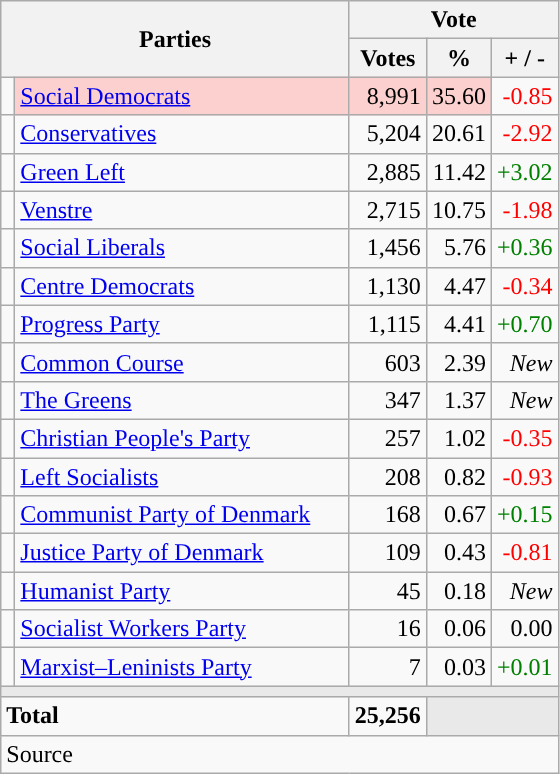<table class="wikitable" style="text-align:right;">
<tr>
<th style="text-align:centre;" rowspan="2" colspan="2" width="225">Parties</th>
<th colspan="3">Vote</th>
</tr>
<tr>
<th width="15">Votes</th>
<th width="15">%</th>
<th width="15">+ / -</th>
</tr>
<tr>
<td width="2" style="color:inherit;background:"></td>
<td bgcolor=#fbd0ce  align="left"><a href='#'>Social Democrats</a></td>
<td bgcolor=#fbd0ce>8,991</td>
<td bgcolor=#fbd0ce>35.60</td>
<td style=color:red;>-0.85</td>
</tr>
<tr>
<td width="2" style="color:inherit;background:"></td>
<td align="left"><a href='#'>Conservatives</a></td>
<td>5,204</td>
<td>20.61</td>
<td style=color:red;>-2.92</td>
</tr>
<tr>
<td width="2" style="color:inherit;background:"></td>
<td align="left"><a href='#'>Green Left</a></td>
<td>2,885</td>
<td>11.42</td>
<td style=color:green;>+3.02</td>
</tr>
<tr>
<td width="2" style="color:inherit;background:"></td>
<td align="left"><a href='#'>Venstre</a></td>
<td>2,715</td>
<td>10.75</td>
<td style=color:red;>-1.98</td>
</tr>
<tr>
<td width="2" style="color:inherit;background:"></td>
<td align="left"><a href='#'>Social Liberals</a></td>
<td>1,456</td>
<td>5.76</td>
<td style=color:green;>+0.36</td>
</tr>
<tr>
<td width="2" style="color:inherit;background:"></td>
<td align="left"><a href='#'>Centre Democrats</a></td>
<td>1,130</td>
<td>4.47</td>
<td style=color:red;>-0.34</td>
</tr>
<tr>
<td width="2" style="color:inherit;background:"></td>
<td align="left"><a href='#'>Progress Party</a></td>
<td>1,115</td>
<td>4.41</td>
<td style=color:green;>+0.70</td>
</tr>
<tr>
<td width="2" style="color:inherit;background:"></td>
<td align="left"><a href='#'>Common Course</a></td>
<td>603</td>
<td>2.39</td>
<td><em>New</em></td>
</tr>
<tr>
<td width="2" style="color:inherit;background:"></td>
<td align="left"><a href='#'>The Greens</a></td>
<td>347</td>
<td>1.37</td>
<td><em>New</em></td>
</tr>
<tr>
<td width="2" style="color:inherit;background:"></td>
<td align="left"><a href='#'>Christian People's Party</a></td>
<td>257</td>
<td>1.02</td>
<td style=color:red;>-0.35</td>
</tr>
<tr>
<td width="2" style="color:inherit;background:"></td>
<td align="left"><a href='#'>Left Socialists</a></td>
<td>208</td>
<td>0.82</td>
<td style=color:red;>-0.93</td>
</tr>
<tr>
<td width="2" style="color:inherit;background:"></td>
<td align="left"><a href='#'>Communist Party of Denmark</a></td>
<td>168</td>
<td>0.67</td>
<td style=color:green;>+0.15</td>
</tr>
<tr>
<td width="2" style="color:inherit;background:"></td>
<td align="left"><a href='#'>Justice Party of Denmark</a></td>
<td>109</td>
<td>0.43</td>
<td style=color:red;>-0.81</td>
</tr>
<tr>
<td width="2" style="color:inherit;background:"></td>
<td align="left"><a href='#'>Humanist Party</a></td>
<td>45</td>
<td>0.18</td>
<td><em>New</em></td>
</tr>
<tr>
<td width="2" style="color:inherit;background:"></td>
<td align="left"><a href='#'>Socialist Workers Party</a></td>
<td>16</td>
<td>0.06</td>
<td>0.00</td>
</tr>
<tr>
<td width="2" style="color:inherit;background:"></td>
<td align="left"><a href='#'>Marxist–Leninists Party</a></td>
<td>7</td>
<td>0.03</td>
<td style=color:green;>+0.01</td>
</tr>
<tr>
<td colspan="7" bgcolor="#E9E9E9"></td>
</tr>
<tr>
<td align="left" colspan="2"><strong>Total</strong></td>
<td><strong>25,256</strong></td>
<td bgcolor="#E9E9E9" colspan="2"></td>
</tr>
<tr>
<td align="left" colspan="6">Source</td>
</tr>
</table>
